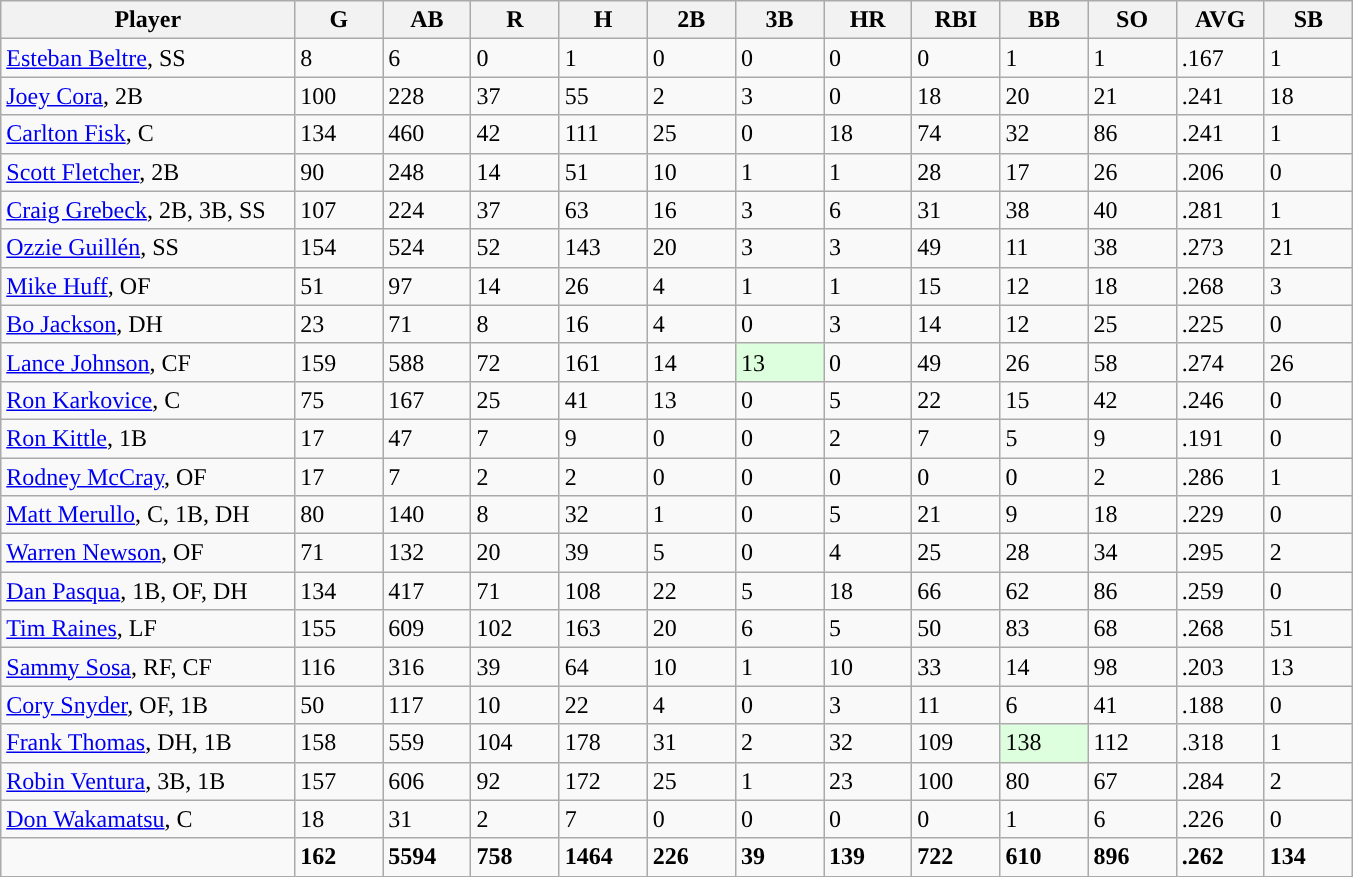<table class="wikitable sortable">
<tr>
<th bgcolor="#DDDDFF" width="20%">Player</th>
<th bgcolor="#DDDDFF" width="6%">G</th>
<th bgcolor="#DDDDFF" width="6%">AB</th>
<th bgcolor="#DDDDFF" width="6%">R</th>
<th bgcolor="#DDDDFF" width="6%">H</th>
<th bgcolor="#DDDDFF" width="6%">2B</th>
<th bgcolor="#DDDDFF" width="6%">3B</th>
<th bgcolor="#DDDDFF" width="6%">HR</th>
<th bgcolor="#DDDDFF" width="6%">RBI</th>
<th bgcolor="#DDDDFF" width="6%">BB</th>
<th bgcolor="#DDDDFF" width="6%">SO</th>
<th bgcolor="#DDDDFF" width="6%">AVG</th>
<th bgcolor="#DDDDFF" width="6%">SB</th>
</tr>
<tr>
<td><a href='#'>Esteban Beltre</a>, SS</td>
<td>8</td>
<td>6</td>
<td>0</td>
<td>1</td>
<td>0</td>
<td>0</td>
<td>0</td>
<td>0</td>
<td>1</td>
<td>1</td>
<td>.167</td>
<td>1</td>
</tr>
<tr>
<td><a href='#'>Joey Cora</a>, 2B</td>
<td>100</td>
<td>228</td>
<td>37</td>
<td>55</td>
<td>2</td>
<td>3</td>
<td>0</td>
<td>18</td>
<td>20</td>
<td>21</td>
<td>.241</td>
<td>18</td>
</tr>
<tr>
<td><a href='#'>Carlton Fisk</a>, C</td>
<td>134</td>
<td>460</td>
<td>42</td>
<td>111</td>
<td>25</td>
<td>0</td>
<td>18</td>
<td>74</td>
<td>32</td>
<td>86</td>
<td>.241</td>
<td>1</td>
</tr>
<tr>
<td><a href='#'>Scott Fletcher</a>, 2B</td>
<td>90</td>
<td>248</td>
<td>14</td>
<td>51</td>
<td>10</td>
<td>1</td>
<td>1</td>
<td>28</td>
<td>17</td>
<td>26</td>
<td>.206</td>
<td>0</td>
</tr>
<tr>
<td><a href='#'>Craig Grebeck</a>, 2B, 3B, SS</td>
<td>107</td>
<td>224</td>
<td>37</td>
<td>63</td>
<td>16</td>
<td>3</td>
<td>6</td>
<td>31</td>
<td>38</td>
<td>40</td>
<td>.281</td>
<td>1</td>
</tr>
<tr>
<td><a href='#'>Ozzie Guillén</a>, SS</td>
<td>154</td>
<td>524</td>
<td>52</td>
<td>143</td>
<td>20</td>
<td>3</td>
<td>3</td>
<td>49</td>
<td>11</td>
<td>38</td>
<td>.273</td>
<td>21</td>
</tr>
<tr>
<td><a href='#'>Mike Huff</a>, OF</td>
<td>51</td>
<td>97</td>
<td>14</td>
<td>26</td>
<td>4</td>
<td>1</td>
<td>1</td>
<td>15</td>
<td>12</td>
<td>18</td>
<td>.268</td>
<td>3</td>
</tr>
<tr>
<td><a href='#'>Bo Jackson</a>, DH</td>
<td>23</td>
<td>71</td>
<td>8</td>
<td>16</td>
<td>4</td>
<td>0</td>
<td>3</td>
<td>14</td>
<td>12</td>
<td>25</td>
<td>.225</td>
<td>0</td>
</tr>
<tr>
<td><a href='#'>Lance Johnson</a>, CF</td>
<td>159</td>
<td>588</td>
<td>72</td>
<td>161</td>
<td>14</td>
<td style="background:#DDFFDD;">13</td>
<td>0</td>
<td>49</td>
<td>26</td>
<td>58</td>
<td>.274</td>
<td>26</td>
</tr>
<tr>
<td><a href='#'>Ron Karkovice</a>, C</td>
<td>75</td>
<td>167</td>
<td>25</td>
<td>41</td>
<td>13</td>
<td>0</td>
<td>5</td>
<td>22</td>
<td>15</td>
<td>42</td>
<td>.246</td>
<td>0</td>
</tr>
<tr>
<td><a href='#'>Ron Kittle</a>, 1B</td>
<td>17</td>
<td>47</td>
<td>7</td>
<td>9</td>
<td>0</td>
<td>0</td>
<td>2</td>
<td>7</td>
<td>5</td>
<td>9</td>
<td>.191</td>
<td>0</td>
</tr>
<tr>
<td><a href='#'>Rodney McCray</a>, OF</td>
<td>17</td>
<td>7</td>
<td>2</td>
<td>2</td>
<td>0</td>
<td>0</td>
<td>0</td>
<td>0</td>
<td>0</td>
<td>2</td>
<td>.286</td>
<td>1</td>
</tr>
<tr>
<td><a href='#'>Matt Merullo</a>, C, 1B, DH</td>
<td>80</td>
<td>140</td>
<td>8</td>
<td>32</td>
<td>1</td>
<td>0</td>
<td>5</td>
<td>21</td>
<td>9</td>
<td>18</td>
<td>.229</td>
<td>0</td>
</tr>
<tr>
<td><a href='#'>Warren Newson</a>, OF</td>
<td>71</td>
<td>132</td>
<td>20</td>
<td>39</td>
<td>5</td>
<td>0</td>
<td>4</td>
<td>25</td>
<td>28</td>
<td>34</td>
<td>.295</td>
<td>2</td>
</tr>
<tr>
<td><a href='#'>Dan Pasqua</a>, 1B, OF, DH</td>
<td>134</td>
<td>417</td>
<td>71</td>
<td>108</td>
<td>22</td>
<td>5</td>
<td>18</td>
<td>66</td>
<td>62</td>
<td>86</td>
<td>.259</td>
<td>0</td>
</tr>
<tr>
<td><a href='#'>Tim Raines</a>, LF</td>
<td>155</td>
<td>609</td>
<td>102</td>
<td>163</td>
<td>20</td>
<td>6</td>
<td>5</td>
<td>50</td>
<td>83</td>
<td>68</td>
<td>.268</td>
<td>51</td>
</tr>
<tr>
<td><a href='#'>Sammy Sosa</a>, RF, CF</td>
<td>116</td>
<td>316</td>
<td>39</td>
<td>64</td>
<td>10</td>
<td>1</td>
<td>10</td>
<td>33</td>
<td>14</td>
<td>98</td>
<td>.203</td>
<td>13</td>
</tr>
<tr>
<td><a href='#'>Cory Snyder</a>, OF, 1B</td>
<td>50</td>
<td>117</td>
<td>10</td>
<td>22</td>
<td>4</td>
<td>0</td>
<td>3</td>
<td>11</td>
<td>6</td>
<td>41</td>
<td>.188</td>
<td>0</td>
</tr>
<tr>
<td><a href='#'>Frank Thomas</a>, DH, 1B</td>
<td>158</td>
<td>559</td>
<td>104</td>
<td>178</td>
<td>31</td>
<td>2</td>
<td>32</td>
<td>109</td>
<td style="background:#DDFFDD;">138</td>
<td>112</td>
<td>.318</td>
<td>1</td>
</tr>
<tr>
<td><a href='#'>Robin Ventura</a>, 3B, 1B</td>
<td>157</td>
<td>606</td>
<td>92</td>
<td>172</td>
<td>25</td>
<td>1</td>
<td>23</td>
<td>100</td>
<td>80</td>
<td>67</td>
<td>.284</td>
<td>2</td>
</tr>
<tr>
<td><a href='#'>Don Wakamatsu</a>, C</td>
<td>18</td>
<td>31</td>
<td>2</td>
<td>7</td>
<td>0</td>
<td>0</td>
<td>0</td>
<td>0</td>
<td>1</td>
<td>6</td>
<td>.226</td>
<td>0</td>
</tr>
<tr class="sortbottom">
<td></td>
<td><strong>162</strong></td>
<td><strong>5594</strong></td>
<td><strong>758</strong></td>
<td><strong>1464</strong></td>
<td><strong>226</strong></td>
<td><strong>39</strong></td>
<td><strong>139</strong></td>
<td><strong>722</strong></td>
<td><strong>610</strong></td>
<td><strong>896</strong></td>
<td><strong>.262</strong></td>
<td><strong>134</strong></td>
</tr>
</table>
